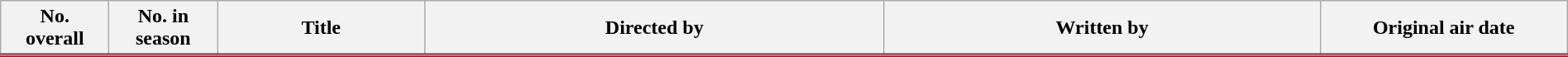<table class="plainrowheaders wikitable" style="width:100%; margin:auto; background:#FFF;">
<tr style="border-bottom: 3px solid #AA1527;">
<th style="width:5em;">No.<br>overall</th>
<th style="width:5em;">No. in<br>season</th>
<th>Title</th>
<th>Directed by</th>
<th>Written by</th>
<th style="width:12em;">Original air date</th>
</tr>
<tr>
</tr>
</table>
